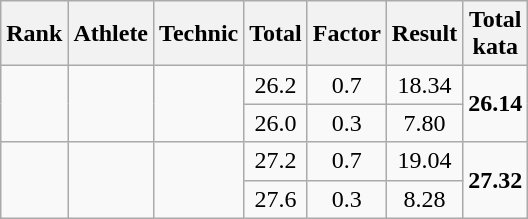<table class="wikitable" style="text-align:center">
<tr>
<th>Rank</th>
<th>Athlete</th>
<th>Technic</th>
<th>Total</th>
<th>Factor</th>
<th>Result</th>
<th>Total<br>kata</th>
</tr>
<tr>
<td rowspan=2></td>
<td rowspan=2 align=left></td>
<td rowspan=2 align=left></td>
<td>26.2</td>
<td>0.7</td>
<td>18.34</td>
<td rowspan=2><strong>26.14</strong></td>
</tr>
<tr>
<td>26.0</td>
<td>0.3</td>
<td>7.80</td>
</tr>
<tr>
<td rowspan=2></td>
<td rowspan=2 align=left></td>
<td rowspan=2 align=left></td>
<td>27.2</td>
<td>0.7</td>
<td>19.04</td>
<td rowspan=2><strong>27.32</strong></td>
</tr>
<tr>
<td>27.6</td>
<td>0.3</td>
<td>8.28</td>
</tr>
</table>
